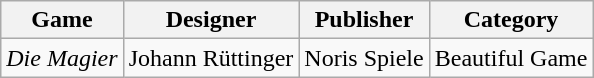<table class="wikitable">
<tr>
<th>Game</th>
<th>Designer</th>
<th>Publisher</th>
<th>Category</th>
</tr>
<tr>
<td><em>Die Magier</em></td>
<td>Johann Rüttinger</td>
<td>Noris Spiele</td>
<td>Beautiful Game</td>
</tr>
</table>
